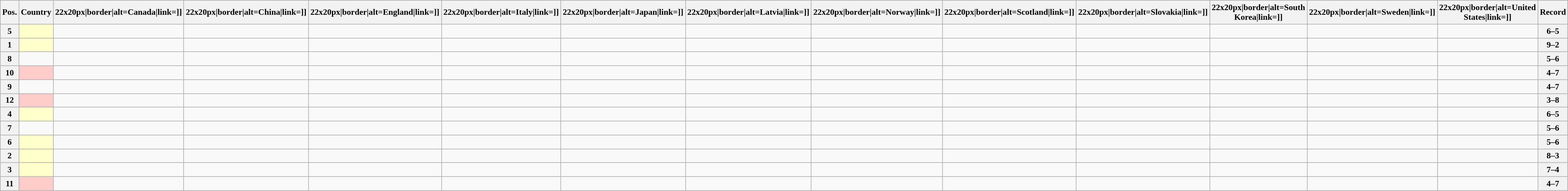<table class="wikitable sortable nowrap" style="text-align:center; font-size:0.9em">
<tr>
<th>Pos.</th>
<th>Country</th>
<th [[Image:>22x20px|border|alt=Canada|link=]]</th>
<th [[Image:>22x20px|border|alt=China|link=]]</th>
<th [[Image:>22x20px|border|alt=England|link=]]</th>
<th [[Image:>22x20px|border|alt=Italy|link=]]</th>
<th [[Image:>22x20px|border|alt=Japan|link=]]</th>
<th [[Image:>22x20px|border|alt=Latvia|link=]]</th>
<th [[Image:>22x20px|border|alt=Norway|link=]]</th>
<th [[Image:>22x20px|border|alt=Scotland|link=]]</th>
<th [[Image:>22x20px|border|alt=Slovakia|link=]]</th>
<th [[Image:>22x20px|border|alt=South Korea|link=]]</th>
<th [[Image:>22x20px|border|alt=Sweden|link=]]</th>
<th [[Image:>22x20px|border|alt=United States|link=]]</th>
<th>Record</th>
</tr>
<tr>
<th>5</th>
<td style="text-align:left; background:#ffffcc;"></td>
<td></td>
<td></td>
<td></td>
<td></td>
<td></td>
<td></td>
<td></td>
<td></td>
<td></td>
<td></td>
<td></td>
<td></td>
<th>6–5</th>
</tr>
<tr>
<th>1</th>
<td style="text-align:left; background:#ffffcc;"></td>
<td></td>
<td></td>
<td></td>
<td></td>
<td></td>
<td></td>
<td></td>
<td></td>
<td></td>
<td></td>
<td></td>
<td></td>
<th>9–2</th>
</tr>
<tr>
<th>8</th>
<td style="text-align:left;"></td>
<td></td>
<td></td>
<td></td>
<td></td>
<td></td>
<td></td>
<td></td>
<td></td>
<td></td>
<td></td>
<td></td>
<td></td>
<th>5–6</th>
</tr>
<tr>
<th>10</th>
<td style="text-align:left; background:#ffcccc;"></td>
<td></td>
<td></td>
<td></td>
<td></td>
<td></td>
<td></td>
<td></td>
<td></td>
<td></td>
<td></td>
<td></td>
<td></td>
<th>4–7</th>
</tr>
<tr>
<th>9</th>
<td style="text-align:left;"></td>
<td></td>
<td></td>
<td></td>
<td></td>
<td></td>
<td></td>
<td></td>
<td></td>
<td></td>
<td></td>
<td></td>
<td></td>
<th>4–7</th>
</tr>
<tr>
<th>12</th>
<td style="text-align:left; background:#ffcccc;"></td>
<td></td>
<td></td>
<td></td>
<td></td>
<td></td>
<td></td>
<td></td>
<td></td>
<td></td>
<td></td>
<td></td>
<td></td>
<th>3–8</th>
</tr>
<tr>
<th>4</th>
<td style="text-align:left; background:#ffffcc;"></td>
<td></td>
<td></td>
<td></td>
<td></td>
<td></td>
<td></td>
<td></td>
<td></td>
<td></td>
<td></td>
<td></td>
<td></td>
<th>6–5</th>
</tr>
<tr>
<th>7</th>
<td style="text-align:left;"></td>
<td></td>
<td></td>
<td></td>
<td></td>
<td></td>
<td></td>
<td></td>
<td></td>
<td></td>
<td></td>
<td></td>
<td></td>
<th>5–6</th>
</tr>
<tr>
<th>6</th>
<td style="text-align:left; background:#ffffcc;"></td>
<td></td>
<td></td>
<td></td>
<td></td>
<td></td>
<td></td>
<td></td>
<td></td>
<td></td>
<td></td>
<td></td>
<td></td>
<th>5–6</th>
</tr>
<tr>
<th>2</th>
<td style="text-align:left; background:#ffffcc;"></td>
<td></td>
<td></td>
<td></td>
<td></td>
<td></td>
<td></td>
<td></td>
<td></td>
<td></td>
<td></td>
<td></td>
<td></td>
<th>8–3</th>
</tr>
<tr>
<th>3</th>
<td style="text-align:left; background:#ffffcc;"></td>
<td></td>
<td></td>
<td></td>
<td></td>
<td></td>
<td></td>
<td></td>
<td></td>
<td></td>
<td></td>
<td></td>
<td></td>
<th>7–4</th>
</tr>
<tr>
<th>11</th>
<td style="text-align:left; background:#ffcccc;"></td>
<td></td>
<td></td>
<td></td>
<td></td>
<td></td>
<td></td>
<td></td>
<td></td>
<td></td>
<td></td>
<td></td>
<td></td>
<th>4–7</th>
</tr>
</table>
